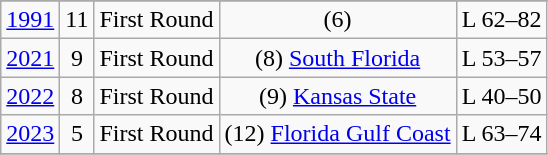<table class="wikitable" style="text-align:center">
<tr>
</tr>
<tr>
<td><a href='#'>1991</a></td>
<td>11</td>
<td>First Round</td>
<td>(6) </td>
<td>L 62–82</td>
</tr>
<tr>
<td><a href='#'>2021</a></td>
<td>9</td>
<td>First Round</td>
<td>(8) <a href='#'>South Florida</a></td>
<td>L 53–57</td>
</tr>
<tr>
<td><a href='#'>2022</a></td>
<td>8</td>
<td First Round>First Round</td>
<td>(9) <a href='#'>Kansas State</a></td>
<td>L 40–50</td>
</tr>
<tr>
<td><a href='#'>2023</a></td>
<td>5</td>
<td>First Round</td>
<td>(12) <a href='#'>Florida Gulf Coast</a></td>
<td>L 63–74</td>
</tr>
<tr>
</tr>
</table>
